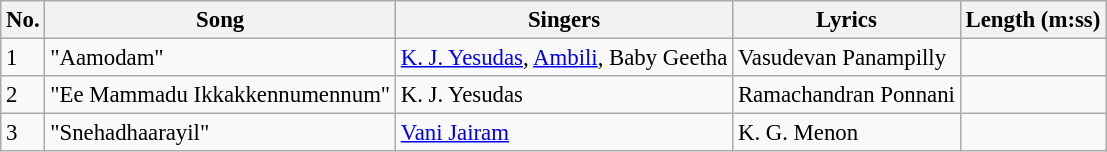<table class="wikitable" style="font-size:95%;">
<tr>
<th>No.</th>
<th>Song</th>
<th>Singers</th>
<th>Lyrics</th>
<th>Length (m:ss)</th>
</tr>
<tr>
<td>1</td>
<td>"Aamodam"</td>
<td><a href='#'>K. J. Yesudas</a>, <a href='#'>Ambili</a>, Baby Geetha</td>
<td>Vasudevan Panampilly</td>
<td></td>
</tr>
<tr>
<td>2</td>
<td>"Ee Mammadu Ikkakkennumennum"</td>
<td>K. J. Yesudas</td>
<td>Ramachandran Ponnani</td>
<td></td>
</tr>
<tr>
<td>3</td>
<td>"Snehadhaarayil"</td>
<td><a href='#'>Vani Jairam</a></td>
<td>K. G. Menon</td>
<td></td>
</tr>
</table>
